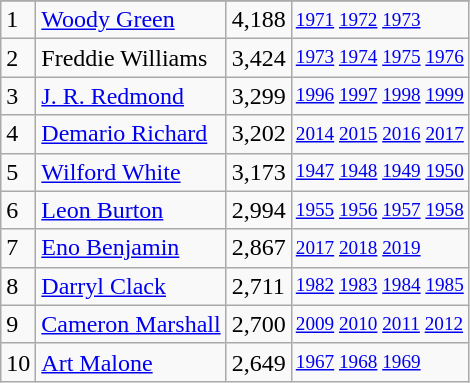<table class="wikitable">
<tr>
</tr>
<tr>
<td>1</td>
<td><a href='#'>Woody Green</a></td>
<td>4,188</td>
<td style="font-size:80%;"><a href='#'>1971</a> <a href='#'>1972</a> <a href='#'>1973</a></td>
</tr>
<tr>
<td>2</td>
<td>Freddie Williams</td>
<td>3,424</td>
<td style="font-size:80%;"><a href='#'>1973</a> <a href='#'>1974</a> <a href='#'>1975</a> <a href='#'>1976</a></td>
</tr>
<tr>
<td>3</td>
<td><a href='#'>J. R. Redmond</a></td>
<td>3,299</td>
<td style="font-size:80%;"><a href='#'>1996</a> <a href='#'>1997</a> <a href='#'>1998</a> <a href='#'>1999</a></td>
</tr>
<tr>
<td>4</td>
<td><a href='#'>Demario Richard</a></td>
<td>3,202</td>
<td style="font-size:80%;"><a href='#'>2014</a> <a href='#'>2015</a> <a href='#'>2016</a> <a href='#'>2017</a></td>
</tr>
<tr>
<td>5</td>
<td><a href='#'>Wilford White</a></td>
<td>3,173</td>
<td style="font-size:80%;"><a href='#'>1947</a> <a href='#'>1948</a> <a href='#'>1949</a> <a href='#'>1950</a></td>
</tr>
<tr>
<td>6</td>
<td><a href='#'>Leon Burton</a></td>
<td>2,994</td>
<td style="font-size:80%;"><a href='#'>1955</a> <a href='#'>1956</a> <a href='#'>1957</a> <a href='#'>1958</a></td>
</tr>
<tr>
<td>7</td>
<td><a href='#'>Eno Benjamin</a></td>
<td>2,867</td>
<td style="font-size:80%;"><a href='#'>2017</a> <a href='#'>2018</a> <a href='#'>2019</a></td>
</tr>
<tr>
<td>8</td>
<td><a href='#'>Darryl Clack</a></td>
<td>2,711</td>
<td style="font-size:80%;"><a href='#'>1982</a> <a href='#'>1983</a> <a href='#'>1984</a> <a href='#'>1985</a></td>
</tr>
<tr>
<td>9</td>
<td><a href='#'>Cameron Marshall</a></td>
<td>2,700</td>
<td style="font-size:80%;"><a href='#'>2009</a> <a href='#'>2010</a> <a href='#'>2011</a> <a href='#'>2012</a></td>
</tr>
<tr>
<td>10</td>
<td><a href='#'>Art Malone</a></td>
<td>2,649</td>
<td style="font-size:80%;"><a href='#'>1967</a> <a href='#'>1968</a> <a href='#'>1969</a></td>
</tr>
</table>
